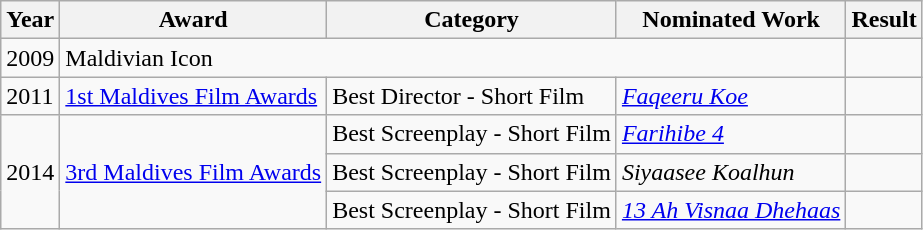<table class="wikitable">
<tr>
<th>Year</th>
<th>Award</th>
<th>Category</th>
<th>Nominated Work</th>
<th>Result</th>
</tr>
<tr>
<td>2009</td>
<td colspan="3">Maldivian Icon</td>
<td></td>
</tr>
<tr>
<td>2011</td>
<td><a href='#'>1st Maldives Film Awards</a></td>
<td>Best Director - Short Film</td>
<td><em><a href='#'>Faqeeru Koe</a></em></td>
<td></td>
</tr>
<tr>
<td rowspan="3">2014</td>
<td rowspan="3"><a href='#'>3rd Maldives Film Awards</a></td>
<td>Best Screenplay - Short Film</td>
<td><a href='#'><em>Farihibe 4</em></a></td>
<td></td>
</tr>
<tr>
<td>Best Screenplay - Short Film</td>
<td><em>Siyaasee Koalhun</em></td>
<td></td>
</tr>
<tr>
<td>Best Screenplay - Short Film</td>
<td><em><a href='#'>13 Ah Visnaa Dhehaas</a></em></td>
<td></td>
</tr>
</table>
